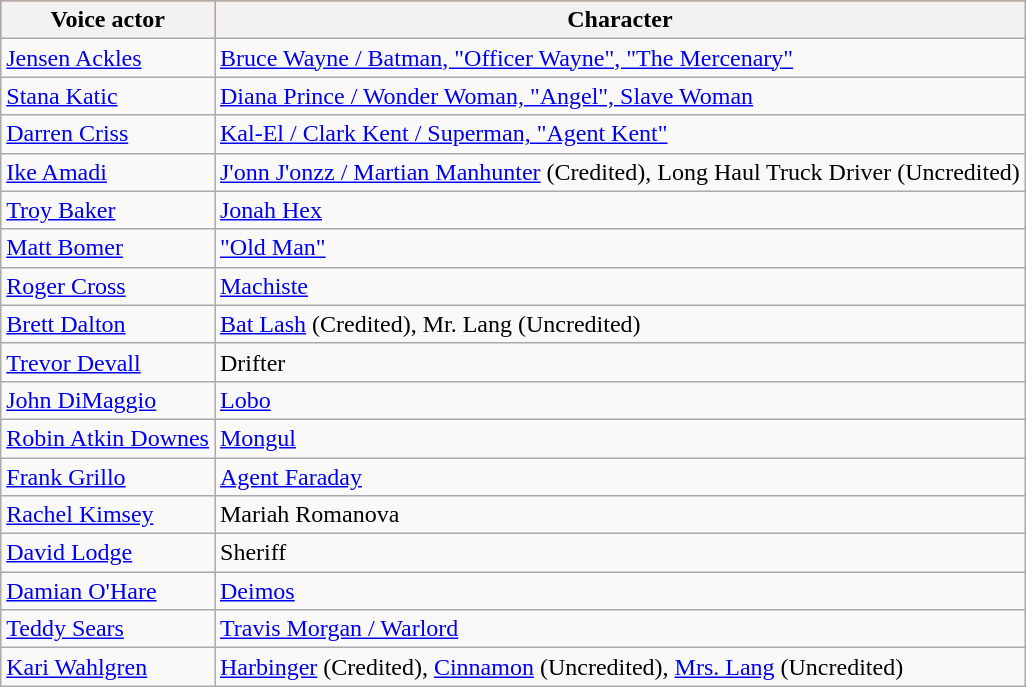<table class="wikitable sortable">
<tr style="background:rgb(255,85,0);">
<th>Voice actor</th>
<th>Character</th>
</tr>
<tr>
<td><a href='#'>Jensen Ackles</a></td>
<td><a href='#'>Bruce Wayne / Batman, "Officer Wayne", "The Mercenary"</a></td>
</tr>
<tr>
<td><a href='#'>Stana Katic</a></td>
<td><a href='#'>Diana Prince / Wonder Woman, "Angel", Slave Woman</a></td>
</tr>
<tr>
<td><a href='#'>Darren Criss</a></td>
<td><a href='#'>Kal-El / Clark Kent / Superman, "Agent Kent"</a></td>
</tr>
<tr>
<td><a href='#'>Ike Amadi</a></td>
<td><a href='#'>J'onn J'onzz / Martian Manhunter</a> (Credited), Long Haul Truck Driver (Uncredited)</td>
</tr>
<tr>
<td><a href='#'>Troy Baker</a></td>
<td><a href='#'>Jonah Hex</a></td>
</tr>
<tr>
<td><a href='#'>Matt Bomer</a></td>
<td><a href='#'>"Old Man"</a></td>
</tr>
<tr>
<td><a href='#'>Roger Cross</a></td>
<td><a href='#'>Machiste</a></td>
</tr>
<tr>
<td><a href='#'>Brett Dalton</a></td>
<td><a href='#'>Bat Lash</a> (Credited), Mr. Lang (Uncredited)</td>
</tr>
<tr>
<td><a href='#'>Trevor Devall</a></td>
<td>Drifter</td>
</tr>
<tr>
<td><a href='#'>John DiMaggio</a></td>
<td><a href='#'>Lobo</a></td>
</tr>
<tr>
<td><a href='#'>Robin Atkin Downes</a></td>
<td><a href='#'>Mongul</a></td>
</tr>
<tr>
<td><a href='#'>Frank Grillo</a></td>
<td><a href='#'>Agent Faraday</a></td>
</tr>
<tr>
<td><a href='#'>Rachel Kimsey</a></td>
<td>Mariah Romanova</td>
</tr>
<tr>
<td><a href='#'>David Lodge</a></td>
<td>Sheriff</td>
</tr>
<tr>
<td><a href='#'>Damian O'Hare</a></td>
<td><a href='#'>Deimos</a></td>
</tr>
<tr>
<td><a href='#'>Teddy Sears</a></td>
<td><a href='#'>Travis Morgan / Warlord</a></td>
</tr>
<tr>
<td><a href='#'>Kari Wahlgren</a></td>
<td><a href='#'>Harbinger</a> (Credited), <a href='#'>Cinnamon</a> (Uncredited), <a href='#'>Mrs. Lang</a> (Uncredited)</td>
</tr>
</table>
